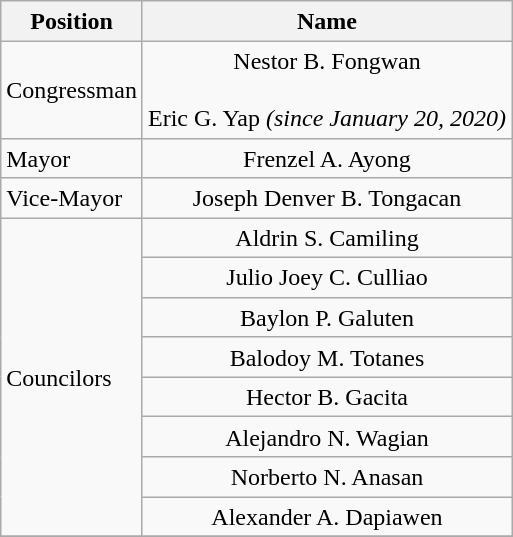<table class="wikitable" style="line-height:1.20em; font-size:100%;">
<tr>
<th>Position</th>
<th>Name</th>
</tr>
<tr>
<td>Congressman</td>
<td style="text-align:center;">Nestor B. Fongwan<br><br>Eric G. Yap <em>(since January 20, 2020)</em></td>
</tr>
<tr>
<td>Mayor</td>
<td style="text-align:center;">Frenzel A. Ayong</td>
</tr>
<tr>
<td>Vice-Mayor</td>
<td style="text-align:center;">Joseph Denver B. Tongacan</td>
</tr>
<tr>
<td rowspan=8>Councilors</td>
<td style="text-align:center;">Aldrin S. Camiling</td>
</tr>
<tr>
<td style="text-align:center;">Julio Joey C. Culliao</td>
</tr>
<tr>
<td style="text-align:center;">Baylon P. Galuten</td>
</tr>
<tr>
<td style="text-align:center;">Balodoy M. Totanes</td>
</tr>
<tr>
<td style="text-align:center;">Hector B. Gacita</td>
</tr>
<tr>
<td style="text-align:center;">Alejandro N. Wagian</td>
</tr>
<tr>
<td style="text-align:center;">Norberto N. Anasan</td>
</tr>
<tr>
<td style="text-align:center;">Alexander A. Dapiawen</td>
</tr>
<tr>
</tr>
</table>
